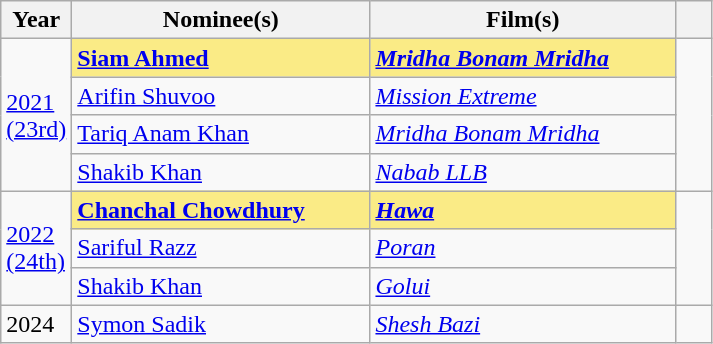<table class="wikitable sortable" style="text-align:left;">
<tr>
<th width="10%">Year</th>
<th>Nominee(s)</th>
<th>Film(s)</th>
<th width="5%" class="unsortable"></th>
</tr>
<tr>
<td rowspan="4"><a href='#'>2021</a><br><a href='#'>(23rd)</a></td>
<td style="background:#FAEB86;"><strong><a href='#'>Siam Ahmed</a></strong></td>
<td style="background:#FAEB86;"><strong><em><a href='#'>Mridha Bonam Mridha</a></em></strong></td>
<td rowspan="4"><br></td>
</tr>
<tr>
<td><a href='#'>Arifin Shuvoo</a></td>
<td><em><a href='#'>Mission Extreme</a></em></td>
</tr>
<tr>
<td><a href='#'>Tariq Anam Khan</a></td>
<td><em><a href='#'>Mridha Bonam Mridha</a></em></td>
</tr>
<tr>
<td><a href='#'>Shakib Khan</a></td>
<td><em><a href='#'>Nabab LLB</a></em></td>
</tr>
<tr>
<td rowspan="3"><a href='#'>2022</a><br><a href='#'>(24th)</a></td>
<td style="background:#FAEB86;"><strong><a href='#'>Chanchal Chowdhury</a></strong></td>
<td style="background:#FAEB86;"><strong><em><a href='#'>Hawa</a></em></strong></td>
<td rowspan="3"></td>
</tr>
<tr>
<td><a href='#'>Sariful Razz</a></td>
<td><em><a href='#'>Poran</a></em></td>
</tr>
<tr>
<td><a href='#'>Shakib Khan</a></td>
<td><em><a href='#'>Golui</a></em></td>
</tr>
<tr>
<td>2024</td>
<td><a href='#'>Symon Sadik</a></td>
<td><em><a href='#'>Shesh Bazi</a></em></td>
<td></td>
</tr>
</table>
